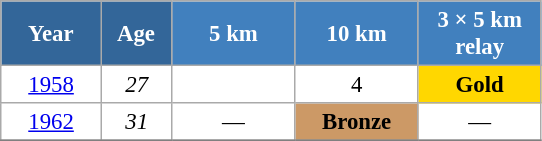<table class="wikitable" style="font-size:95%; text-align:center; border:grey solid 1px; border-collapse:collapse; background:#ffffff;">
<tr>
<th style="background-color:#369; color:white; width:60px;"> Year </th>
<th style="background-color:#369; color:white; width:40px;"> Age </th>
<th style="background-color:#4180be; color:white; width:75px;"> 5 km </th>
<th style="background-color:#4180be; color:white; width:75px;"> 10 km </th>
<th style="background-color:#4180be; color:white; width:75px;"> 3 × 5 km <br> relay </th>
</tr>
<tr>
<td><a href='#'>1958</a></td>
<td><em>27</em></td>
<td></td>
<td>4</td>
<td style="background:gold;"><strong>Gold</strong></td>
</tr>
<tr>
<td><a href='#'>1962</a></td>
<td><em>31</em></td>
<td>—</td>
<td bgcolor="cc9966"><strong>Bronze</strong></td>
<td>—</td>
</tr>
<tr>
</tr>
</table>
